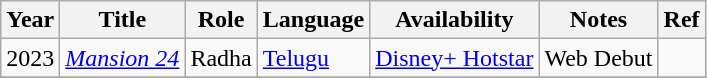<table class="wikitable sortable">
<tr>
<th>Year</th>
<th>Title</th>
<th>Role</th>
<th>Language</th>
<th>Availability</th>
<th class="unsortable">Notes</th>
<th>Ref</th>
</tr>
<tr>
<td>2023</td>
<td><em><a href='#'>Mansion 24</a></em></td>
<td>Radha</td>
<td><a href='#'>Telugu</a></td>
<td><a href='#'>Disney+ Hotstar</a></td>
<td>Web Debut</td>
<td></td>
</tr>
<tr>
</tr>
</table>
